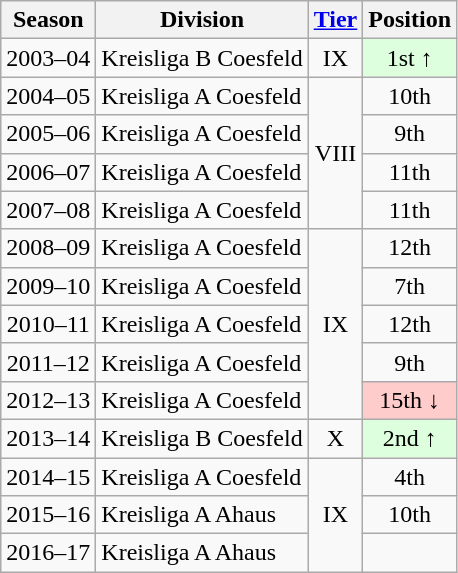<table class="wikitable">
<tr>
<th>Season</th>
<th>Division</th>
<th><a href='#'>Tier</a></th>
<th>Position</th>
</tr>
<tr align="center">
<td>2003–04</td>
<td align="left">Kreisliga B Coesfeld</td>
<td>IX</td>
<td style="background:#ddffdd">1st ↑</td>
</tr>
<tr align="center">
<td>2004–05</td>
<td align="left">Kreisliga A Coesfeld</td>
<td rowspan=4>VIII</td>
<td>10th</td>
</tr>
<tr align="center">
<td>2005–06</td>
<td align="left">Kreisliga A Coesfeld</td>
<td>9th</td>
</tr>
<tr align="center">
<td>2006–07</td>
<td align="left">Kreisliga A Coesfeld</td>
<td>11th</td>
</tr>
<tr align="center">
<td>2007–08</td>
<td align="left">Kreisliga A Coesfeld</td>
<td>11th</td>
</tr>
<tr align="center">
<td>2008–09</td>
<td align="left">Kreisliga A Coesfeld</td>
<td rowspan=5>IX</td>
<td>12th</td>
</tr>
<tr align="center">
<td>2009–10</td>
<td align="left">Kreisliga A Coesfeld</td>
<td>7th</td>
</tr>
<tr align="center">
<td>2010–11</td>
<td align="left">Kreisliga A Coesfeld</td>
<td>12th</td>
</tr>
<tr align="center">
<td>2011–12</td>
<td align="left">Kreisliga A Coesfeld</td>
<td>9th</td>
</tr>
<tr align="center">
<td>2012–13</td>
<td align="left">Kreisliga A Coesfeld</td>
<td style="background:#ffcccc">15th ↓</td>
</tr>
<tr align="center">
<td>2013–14</td>
<td align="left">Kreisliga B Coesfeld</td>
<td>X</td>
<td style="background:#ddffdd">2nd ↑</td>
</tr>
<tr align="center">
<td>2014–15</td>
<td align="left">Kreisliga A Coesfeld</td>
<td rowspan=3>IX</td>
<td>4th</td>
</tr>
<tr align="center">
<td>2015–16</td>
<td align="left">Kreisliga A Ahaus</td>
<td>10th</td>
</tr>
<tr align="center">
<td>2016–17</td>
<td align="left">Kreisliga A Ahaus</td>
<td></td>
</tr>
</table>
